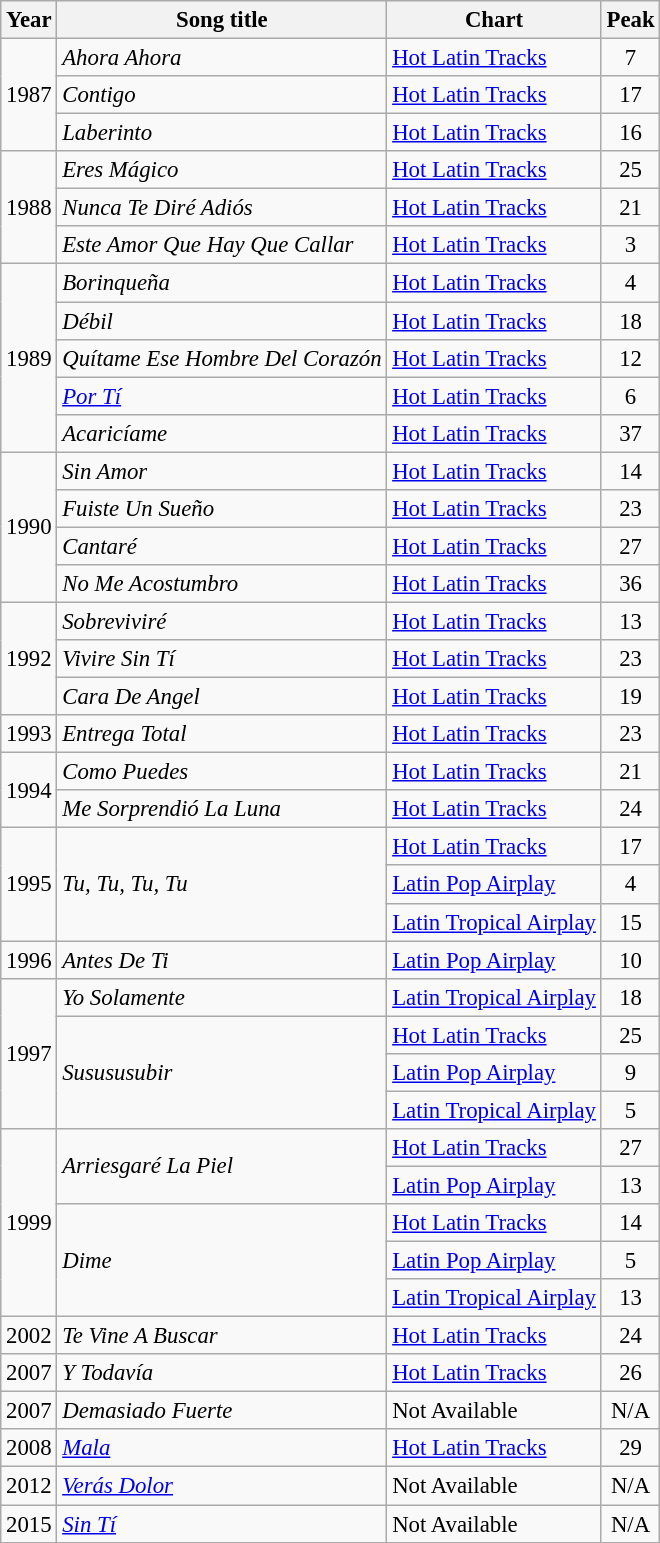<table class="wikitable" style="font-size:95%;">
<tr>
<th>Year</th>
<th>Song title</th>
<th>Chart</th>
<th>Peak</th>
</tr>
<tr>
<td rowspan="3">1987</td>
<td><em>Ahora Ahora</em></td>
<td><a href='#'>Hot Latin Tracks</a></td>
<td align="center">7</td>
</tr>
<tr>
<td><em>Contigo</em></td>
<td><a href='#'>Hot Latin Tracks</a></td>
<td align="center">17</td>
</tr>
<tr>
<td><em>Laberinto</em></td>
<td><a href='#'>Hot Latin Tracks</a></td>
<td align="center">16</td>
</tr>
<tr>
<td rowspan="3">1988</td>
<td><em>Eres Mágico</em></td>
<td><a href='#'>Hot Latin Tracks</a></td>
<td align="center">25</td>
</tr>
<tr>
<td><em>Nunca Te Diré Adiós</em></td>
<td><a href='#'>Hot Latin Tracks</a></td>
<td align="center">21</td>
</tr>
<tr>
<td><em>Este Amor Que Hay Que Callar</em></td>
<td><a href='#'>Hot Latin Tracks</a></td>
<td align="center">3</td>
</tr>
<tr>
<td rowspan="5">1989</td>
<td><em>Borinqueña</em></td>
<td><a href='#'>Hot Latin Tracks</a></td>
<td align="center">4</td>
</tr>
<tr>
<td><em>Débil</em></td>
<td><a href='#'>Hot Latin Tracks</a></td>
<td align="center">18</td>
</tr>
<tr>
<td><em>Quítame Ese Hombre Del Corazón</em></td>
<td><a href='#'>Hot Latin Tracks</a></td>
<td align="center">12</td>
</tr>
<tr>
<td><em><a href='#'>Por Tí</a></em></td>
<td><a href='#'>Hot Latin Tracks</a></td>
<td align="center">6</td>
</tr>
<tr>
<td><em>Acaricíame</em></td>
<td><a href='#'>Hot Latin Tracks</a></td>
<td align="center">37</td>
</tr>
<tr>
<td rowspan="4">1990</td>
<td><em>Sin Amor</em></td>
<td><a href='#'>Hot Latin Tracks</a></td>
<td align="center">14</td>
</tr>
<tr>
<td><em>Fuiste Un Sueño</em></td>
<td><a href='#'>Hot Latin Tracks</a></td>
<td align="center">23</td>
</tr>
<tr>
<td><em>Cantaré</em></td>
<td><a href='#'>Hot Latin Tracks</a></td>
<td align="center">27</td>
</tr>
<tr>
<td><em>No Me Acostumbro</em></td>
<td><a href='#'>Hot Latin Tracks</a></td>
<td align="center">36</td>
</tr>
<tr>
<td rowspan="3">1992</td>
<td><em>Sobreviviré</em></td>
<td><a href='#'>Hot Latin Tracks</a></td>
<td align="center">13</td>
</tr>
<tr>
<td><em>Vivire Sin Tí</em></td>
<td><a href='#'>Hot Latin Tracks</a></td>
<td align="center">23</td>
</tr>
<tr>
<td><em>Cara De Angel</em></td>
<td><a href='#'>Hot Latin Tracks</a></td>
<td align="center">19</td>
</tr>
<tr>
<td>1993</td>
<td><em>Entrega Total</em></td>
<td><a href='#'>Hot Latin Tracks</a></td>
<td align="center">23</td>
</tr>
<tr>
<td rowspan="2">1994</td>
<td><em>Como Puedes</em></td>
<td><a href='#'>Hot Latin Tracks</a></td>
<td align="center">21</td>
</tr>
<tr>
<td><em>Me Sorprendió La Luna</em></td>
<td><a href='#'>Hot Latin Tracks</a></td>
<td align="center">24</td>
</tr>
<tr>
<td rowspan="3">1995</td>
<td rowspan="3"><em>Tu, Tu, Tu, Tu </em></td>
<td><a href='#'>Hot Latin Tracks</a></td>
<td align="center">17</td>
</tr>
<tr>
<td><a href='#'>Latin Pop Airplay</a></td>
<td align="center">4</td>
</tr>
<tr>
<td><a href='#'>Latin Tropical Airplay</a></td>
<td align="center">15</td>
</tr>
<tr>
<td>1996</td>
<td><em>Antes De Ti</em></td>
<td><a href='#'>Latin Pop Airplay</a></td>
<td align="center">10</td>
</tr>
<tr>
<td rowspan="4">1997</td>
<td><em>Yo Solamente</em></td>
<td><a href='#'>Latin Tropical Airplay</a></td>
<td align="center">18</td>
</tr>
<tr>
<td rowspan="3"><em>Susususubir</em></td>
<td><a href='#'>Hot Latin Tracks</a></td>
<td align="center">25</td>
</tr>
<tr>
<td><a href='#'>Latin Pop Airplay</a></td>
<td align="center">9</td>
</tr>
<tr>
<td><a href='#'>Latin Tropical Airplay</a></td>
<td align="center">5</td>
</tr>
<tr>
<td rowspan="5">1999</td>
<td rowspan="2"><em>Arriesgaré La Piel</em></td>
<td><a href='#'>Hot Latin Tracks</a></td>
<td align="center">27</td>
</tr>
<tr>
<td><a href='#'>Latin Pop Airplay</a></td>
<td align="center">13</td>
</tr>
<tr>
<td rowspan="3"><em>Dime </em></td>
<td><a href='#'>Hot Latin Tracks</a></td>
<td align="center">14</td>
</tr>
<tr>
<td><a href='#'>Latin Pop Airplay</a></td>
<td align="center">5</td>
</tr>
<tr>
<td><a href='#'>Latin Tropical Airplay</a></td>
<td align="center">13</td>
</tr>
<tr>
<td>2002</td>
<td><em>Te Vine A Buscar</em></td>
<td><a href='#'>Hot Latin Tracks</a></td>
<td align="center">24</td>
</tr>
<tr>
<td>2007</td>
<td><em>Y Todavía </em></td>
<td><a href='#'>Hot Latin Tracks</a></td>
<td align="center">26</td>
</tr>
<tr>
<td>2007</td>
<td><em>Demasiado Fuerte</em></td>
<td>Not Available</td>
<td align="center">N/A</td>
</tr>
<tr>
<td>2008</td>
<td><em><a href='#'>Mala</a></em></td>
<td><a href='#'>Hot Latin Tracks</a></td>
<td align="center">29</td>
</tr>
<tr>
<td>2012</td>
<td><em><a href='#'>Verás Dolor</a></em></td>
<td>Not Available</td>
<td align="center">N/A</td>
</tr>
<tr>
<td>2015</td>
<td><em><a href='#'>Sin Tí</a></em></td>
<td>Not Available</td>
<td align="center">N/A</td>
</tr>
</table>
